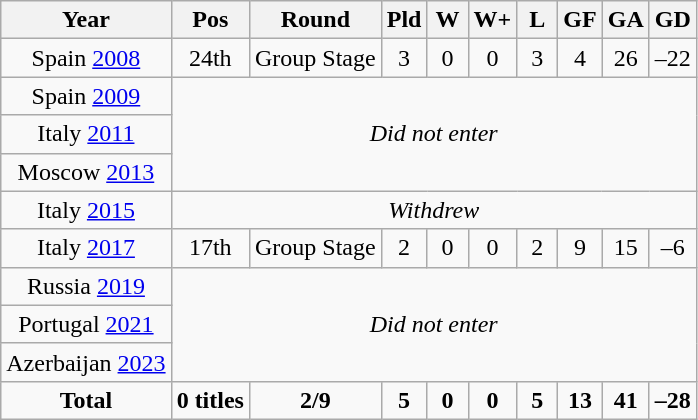<table class="wikitable" style="text-align: center;">
<tr>
<th>Year</th>
<th>Pos</th>
<th>Round</th>
<th width=20>Pld</th>
<th width=20>W</th>
<th width=20>W+</th>
<th width=20>L</th>
<th width=20>GF</th>
<th width=20>GA</th>
<th>GD</th>
</tr>
<tr>
<td> Spain <a href='#'>2008</a></td>
<td>24th</td>
<td>Group Stage</td>
<td>3</td>
<td>0</td>
<td>0</td>
<td>3</td>
<td>4</td>
<td>26</td>
<td>–22</td>
</tr>
<tr>
<td> Spain <a href='#'>2009</a></td>
<td rowspan=3 colspan=9><em>Did not enter</em></td>
</tr>
<tr>
<td> Italy <a href='#'>2011</a></td>
</tr>
<tr>
<td> Moscow <a href='#'>2013</a></td>
</tr>
<tr>
<td> Italy <a href='#'>2015</a></td>
<td colspan =9><em>Withdrew</em></td>
</tr>
<tr>
<td> Italy <a href='#'>2017</a></td>
<td>17th</td>
<td>Group Stage</td>
<td>2</td>
<td>0</td>
<td>0</td>
<td>2</td>
<td>9</td>
<td>15</td>
<td>–6</td>
</tr>
<tr>
<td> Russia <a href='#'>2019</a></td>
<td rowspan=3 colspan=9><em>Did not enter</em></td>
</tr>
<tr>
<td> Portugal <a href='#'>2021</a></td>
</tr>
<tr>
<td> Azerbaijan <a href='#'>2023</a></td>
</tr>
<tr>
<td><strong>Total</strong></td>
<td><strong>0 titles</strong></td>
<td><strong>2/9</strong></td>
<td><strong>5</strong></td>
<td><strong>0</strong></td>
<td><strong>0</strong></td>
<td><strong>5</strong></td>
<td><strong>13</strong></td>
<td><strong>41</strong></td>
<td><strong>–28</strong></td>
</tr>
</table>
